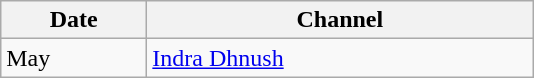<table class="wikitable">
<tr>
<th width=90>Date</th>
<th width=250>Channel</th>
</tr>
<tr>
<td>May</td>
<td><a href='#'>Indra Dhnush</a></td>
</tr>
</table>
